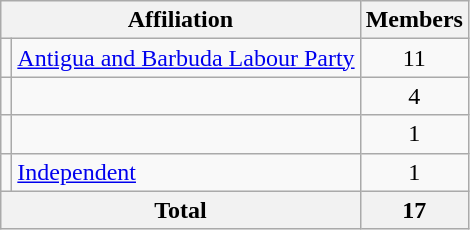<table class=wikitable>
<tr valign=bottom>
<th colspan=2>Affiliation</th>
<th>Members</th>
</tr>
<tr>
<td></td>
<td><a href='#'>Antigua and Barbuda Labour Party</a></td>
<td align=center>11</td>
</tr>
<tr>
<td></td>
<td></td>
<td align=center>4</td>
</tr>
<tr>
<td></td>
<td></td>
<td align=center>1</td>
</tr>
<tr>
<td></td>
<td><a href='#'>Independent</a></td>
<td align=center>1</td>
</tr>
<tr>
<th colspan="2" style="text-align:center;">Total</th>
<th align=center>17</th>
</tr>
</table>
